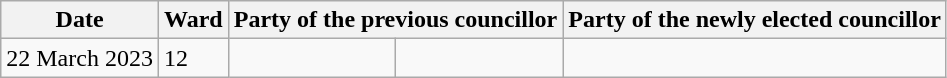<table class="wikitable">
<tr>
<th>Date</th>
<th>Ward</th>
<th colspan=2>Party of the previous councillor</th>
<th colspan=2>Party of the newly elected councillor</th>
</tr>
<tr>
<td>22 March 2023</td>
<td>12</td>
<td></td>
<td></td>
</tr>
</table>
